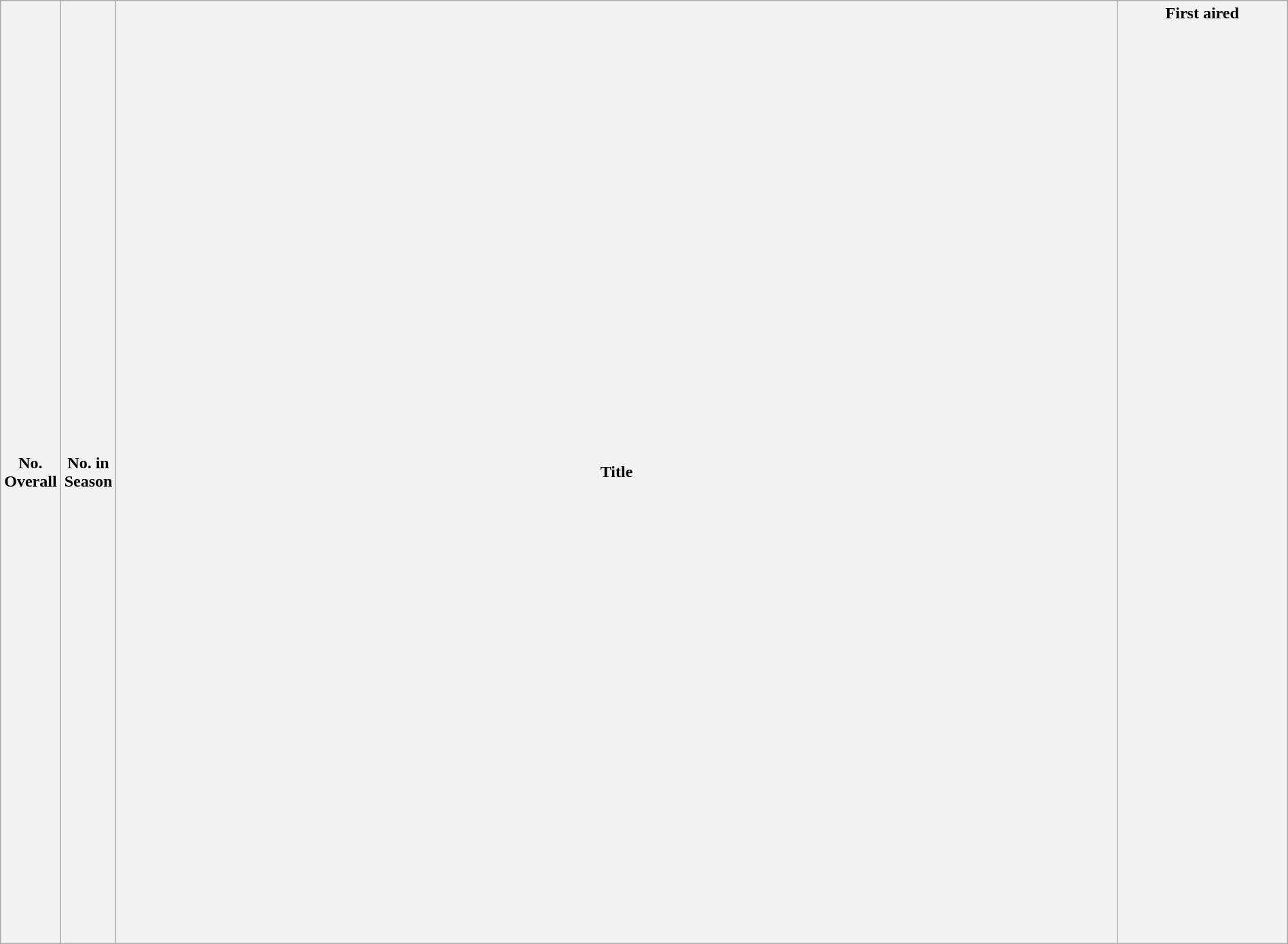<table class="wikitable plainrowheaders" style="width:100%;">
<tr>
<th style="width: 45px;">No. Overall</th>
<th ! style="width: 45px;">No. in Season</th>
<th>Title</th>
<th ! style="width: 160px;">First aired<br><br><br><br><br><br><br><br><br><br><br><br><br><br><br><br><br><br><br><br><br><br><br><br><br><br><br><br><br><br><br><br><br><br><br><br><br><br><br><br><br><br><br><br><br><br><br><br><br><br><br></th>
</tr>
</table>
